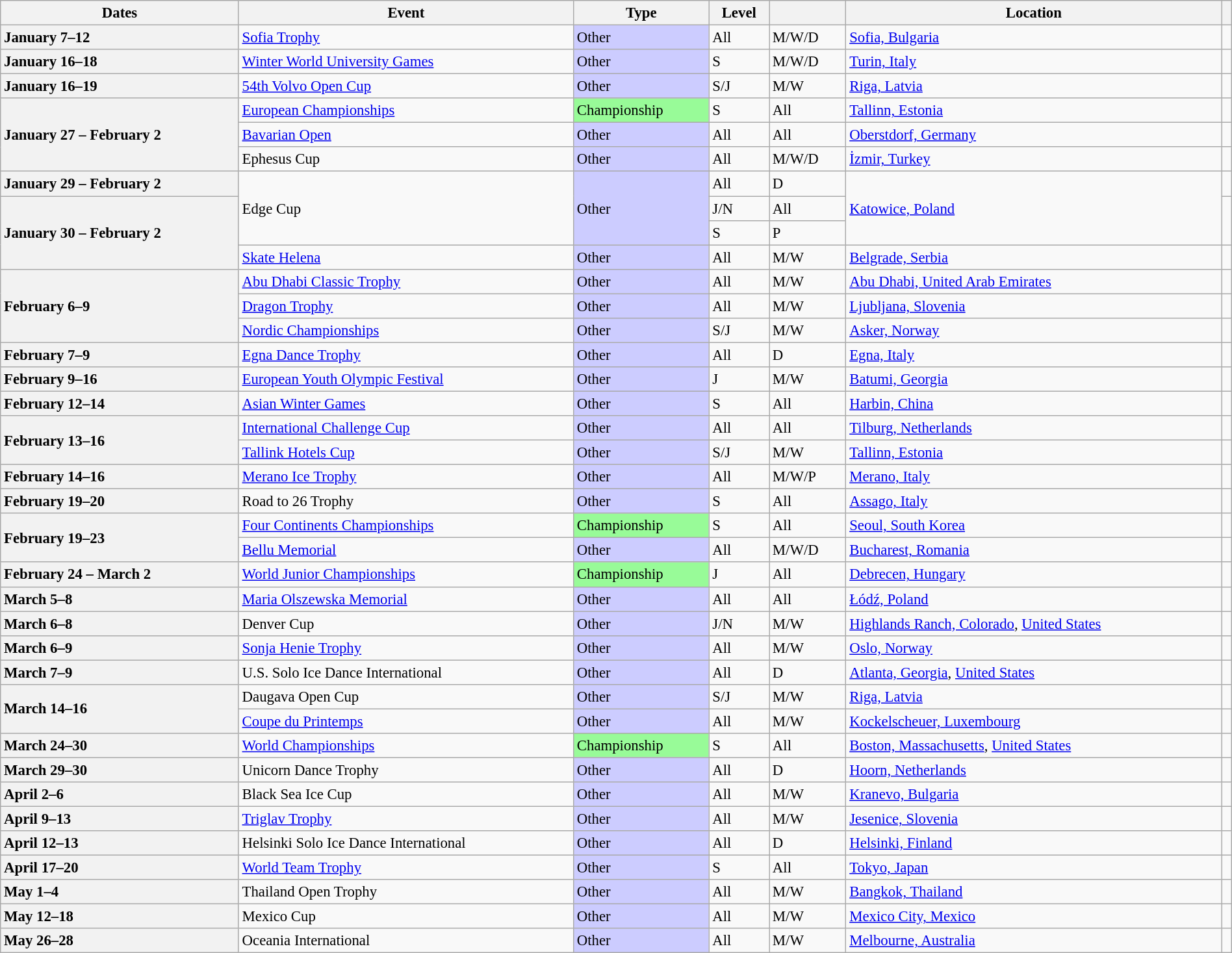<table class="wikitable sortable" style="text-align:left; font-size:95%; width:100%">
<tr>
<th scope="col">Dates</th>
<th scope="col">Event</th>
<th scope="col">Type</th>
<th scope="col" class="unsortable">Level</th>
<th scope="col" class="unsortable"></th>
<th scope="col" class="unsortable">Location</th>
<th scope="col" class="unsortable"></th>
</tr>
<tr>
<th scope="row" style="text-align:left">January 7–12</th>
<td><a href='#'>Sofia Trophy</a></td>
<td bgcolor="ccccff">Other</td>
<td>All</td>
<td>M/W/D</td>
<td><a href='#'>Sofia, Bulgaria</a></td>
<td></td>
</tr>
<tr>
<th scope="row" style="text-align:left">January 16–18</th>
<td><a href='#'>Winter World University Games</a></td>
<td bgcolor="ccccff">Other</td>
<td>S</td>
<td>M/W/D</td>
<td><a href='#'>Turin, Italy</a></td>
<td></td>
</tr>
<tr>
<th scope="row" style="text-align:left">January 16–19</th>
<td><a href='#'>54th Volvo Open Cup</a></td>
<td bgcolor="ccccff">Other</td>
<td>S/J</td>
<td>M/W</td>
<td><a href='#'>Riga, Latvia</a></td>
<td></td>
</tr>
<tr>
<th rowspan="3" scope="row" style="text-align:left">January 27 – February 2</th>
<td><a href='#'>European Championships</a></td>
<td bgcolor="98fb98">Championship</td>
<td>S</td>
<td>All</td>
<td><a href='#'>Tallinn, Estonia</a></td>
<td></td>
</tr>
<tr>
<td><a href='#'>Bavarian Open</a></td>
<td bgcolor="ccccff">Other</td>
<td>All</td>
<td>All</td>
<td><a href='#'>Oberstdorf, Germany</a></td>
<td></td>
</tr>
<tr>
<td>Ephesus Cup</td>
<td bgcolor="ccccff">Other</td>
<td>All</td>
<td>M/W/D</td>
<td><a href='#'>İzmir, Turkey</a></td>
<td></td>
</tr>
<tr>
<th scope="row" style="text-align:left">January 29 – February 2</th>
<td rowspan="3">Edge Cup</td>
<td rowspan="3" bgcolor="ccccff">Other</td>
<td>All</td>
<td>D</td>
<td rowspan="3"><a href='#'>Katowice, Poland</a></td>
<td></td>
</tr>
<tr>
<th scope="row" style="text-align:left" rowspan="3">January 30 – February 2</th>
<td>J/N</td>
<td>All</td>
<td rowspan="2"></td>
</tr>
<tr>
<td>S</td>
<td>P</td>
</tr>
<tr>
<td><a href='#'>Skate Helena</a></td>
<td bgcolor="ccccff">Other</td>
<td>All</td>
<td>M/W</td>
<td><a href='#'>Belgrade, Serbia</a></td>
<td></td>
</tr>
<tr>
<th scope="row" style="text-align:left" rowspan="3">February 6–9</th>
<td><a href='#'>Abu Dhabi Classic Trophy</a></td>
<td bgcolor="ccccff">Other</td>
<td>All</td>
<td>M/W</td>
<td><a href='#'>Abu Dhabi, United Arab Emirates</a></td>
<td></td>
</tr>
<tr>
<td><a href='#'>Dragon Trophy</a></td>
<td bgcolor="ccccff">Other</td>
<td>All</td>
<td>M/W</td>
<td><a href='#'>Ljubljana, Slovenia</a></td>
<td></td>
</tr>
<tr>
<td><a href='#'>Nordic Championships</a></td>
<td bgcolor="ccccff">Other</td>
<td>S/J</td>
<td>M/W</td>
<td><a href='#'>Asker, Norway</a></td>
<td></td>
</tr>
<tr>
<th scope="row" style="text-align:left">February 7–9</th>
<td><a href='#'>Egna Dance Trophy</a></td>
<td bgcolor="ccccff">Other</td>
<td>All</td>
<td>D</td>
<td><a href='#'>Egna, Italy</a></td>
<td></td>
</tr>
<tr>
<th scope="row" style="text-align:left">February 9–16</th>
<td><a href='#'>European Youth Olympic Festival</a></td>
<td bgcolor="ccccff">Other</td>
<td>J</td>
<td>M/W</td>
<td><a href='#'>Batumi, Georgia</a></td>
<td></td>
</tr>
<tr>
<th scope="row" style="text-align:left">February 12–14</th>
<td><a href='#'>Asian Winter Games</a></td>
<td bgcolor="ccccff">Other</td>
<td>S</td>
<td>All</td>
<td><a href='#'>Harbin, China</a></td>
<td></td>
</tr>
<tr>
<th scope="row" style="text-align:left" rowspan="2">February 13–16</th>
<td><a href='#'>International Challenge Cup</a></td>
<td bgcolor="ccccff">Other</td>
<td>All</td>
<td>All</td>
<td><a href='#'>Tilburg, Netherlands</a></td>
<td></td>
</tr>
<tr>
<td><a href='#'>Tallink Hotels Cup</a></td>
<td bgcolor="ccccff">Other</td>
<td>S/J</td>
<td>M/W</td>
<td><a href='#'>Tallinn, Estonia</a></td>
<td></td>
</tr>
<tr>
<th scope="row" style="text-align:left">February 14–16</th>
<td><a href='#'>Merano Ice Trophy</a></td>
<td bgcolor="ccccff">Other</td>
<td>All</td>
<td>M/W/P</td>
<td><a href='#'>Merano, Italy</a></td>
<td></td>
</tr>
<tr>
<th scope="row" style="text-align:left">February 19–20</th>
<td>Road to 26 Trophy</td>
<td bgcolor="ccccff">Other</td>
<td>S</td>
<td>All</td>
<td><a href='#'>Assago, Italy</a></td>
<td></td>
</tr>
<tr>
<th scope="row" style="text-align:left" rowspan="2">February 19–23</th>
<td><a href='#'>Four Continents Championships</a></td>
<td bgcolor="98fb98">Championship</td>
<td>S</td>
<td>All</td>
<td><a href='#'>Seoul, South Korea</a></td>
<td></td>
</tr>
<tr>
<td><a href='#'>Bellu Memorial</a></td>
<td bgcolor="ccccff">Other</td>
<td>All</td>
<td>M/W/D</td>
<td><a href='#'>Bucharest, Romania</a></td>
<td></td>
</tr>
<tr>
<th scope="row" style="text-align:left">February 24 – March 2</th>
<td><a href='#'>World Junior Championships</a></td>
<td bgcolor="98fb98">Championship</td>
<td>J</td>
<td>All</td>
<td><a href='#'>Debrecen, Hungary</a></td>
<td></td>
</tr>
<tr>
<th scope="row" style="text-align:left">March 5–8</th>
<td><a href='#'>Maria Olszewska Memorial</a></td>
<td bgcolor="ccccff">Other</td>
<td>All</td>
<td>All</td>
<td><a href='#'>Łódź, Poland</a></td>
<td></td>
</tr>
<tr>
<th scope="row" style="text-align:left">March 6–8</th>
<td>Denver Cup</td>
<td bgcolor="ccccff">Other</td>
<td>J/N</td>
<td>M/W</td>
<td><a href='#'>Highlands Ranch, Colorado</a>, <a href='#'>United States</a></td>
<td></td>
</tr>
<tr>
<th scope="row" style="text-align:left">March 6–9</th>
<td><a href='#'>Sonja Henie Trophy</a></td>
<td bgcolor="ccccff">Other</td>
<td>All</td>
<td>M/W</td>
<td><a href='#'>Oslo, Norway</a></td>
<td></td>
</tr>
<tr>
<th scope="row" style="text-align:left">March 7–9</th>
<td>U.S. Solo Ice Dance International</td>
<td bgcolor="ccccff">Other</td>
<td>All</td>
<td>D</td>
<td><a href='#'>Atlanta, Georgia</a>, <a href='#'>United States</a></td>
<td></td>
</tr>
<tr>
<th scope="row" style="text-align:left" rowspan="2">March 14–16</th>
<td>Daugava Open Cup</td>
<td bgcolor="ccccff">Other</td>
<td>S/J</td>
<td>M/W</td>
<td><a href='#'>Riga, Latvia</a></td>
<td></td>
</tr>
<tr>
<td><a href='#'>Coupe du Printemps</a></td>
<td bgcolor="ccccff">Other</td>
<td>All</td>
<td>M/W</td>
<td><a href='#'>Kockelscheuer, Luxembourg</a></td>
<td></td>
</tr>
<tr>
<th scope="row" style="text-align:left">March 24–30</th>
<td><a href='#'>World Championships</a></td>
<td bgcolor="98fb98">Championship</td>
<td>S</td>
<td>All</td>
<td><a href='#'>Boston, Massachusetts</a>, <a href='#'>United States</a></td>
<td></td>
</tr>
<tr>
<th scope="row" style="text-align:left">March 29–30</th>
<td>Unicorn Dance Trophy</td>
<td bgcolor="ccccff">Other</td>
<td>All</td>
<td>D</td>
<td><a href='#'>Hoorn, Netherlands</a></td>
<td></td>
</tr>
<tr>
<th scope="row" style="text-align:left">April 2–6</th>
<td>Black Sea Ice Cup</td>
<td bgcolor="ccccff">Other</td>
<td>All</td>
<td>M/W</td>
<td><a href='#'>Kranevo, Bulgaria</a></td>
<td></td>
</tr>
<tr>
<th scope="row" style="text-align:left">April 9–13</th>
<td><a href='#'>Triglav Trophy</a></td>
<td bgcolor="ccccff">Other</td>
<td>All</td>
<td>M/W</td>
<td><a href='#'>Jesenice, Slovenia</a></td>
<td></td>
</tr>
<tr>
<th scope="row" style="text-align:left">April 12–13</th>
<td>Helsinki Solo Ice Dance International</td>
<td bgcolor="ccccff">Other</td>
<td>All</td>
<td>D</td>
<td><a href='#'>Helsinki, Finland</a></td>
<td></td>
</tr>
<tr>
<th scope="row" style="text-align:left">April 17–20</th>
<td><a href='#'>World Team Trophy</a></td>
<td bgcolor="ccccff">Other</td>
<td>S</td>
<td>All</td>
<td><a href='#'>Tokyo, Japan</a></td>
<td></td>
</tr>
<tr>
<th scope="row" style="text-align:left">May 1–4</th>
<td>Thailand Open Trophy</td>
<td bgcolor="ccccff">Other</td>
<td>All</td>
<td>M/W</td>
<td><a href='#'>Bangkok, Thailand</a></td>
<td></td>
</tr>
<tr>
<th scope="row" style="text-align:left">May 12–18</th>
<td>Mexico Cup</td>
<td bgcolor="ccccff">Other</td>
<td>All</td>
<td>M/W</td>
<td><a href='#'>Mexico City, Mexico</a></td>
<td></td>
</tr>
<tr>
<th scope="row" style="text-align:left">May 26–28</th>
<td>Oceania International</td>
<td bgcolor="ccccff">Other</td>
<td>All</td>
<td>M/W</td>
<td><a href='#'>Melbourne, Australia</a></td>
<td></td>
</tr>
</table>
